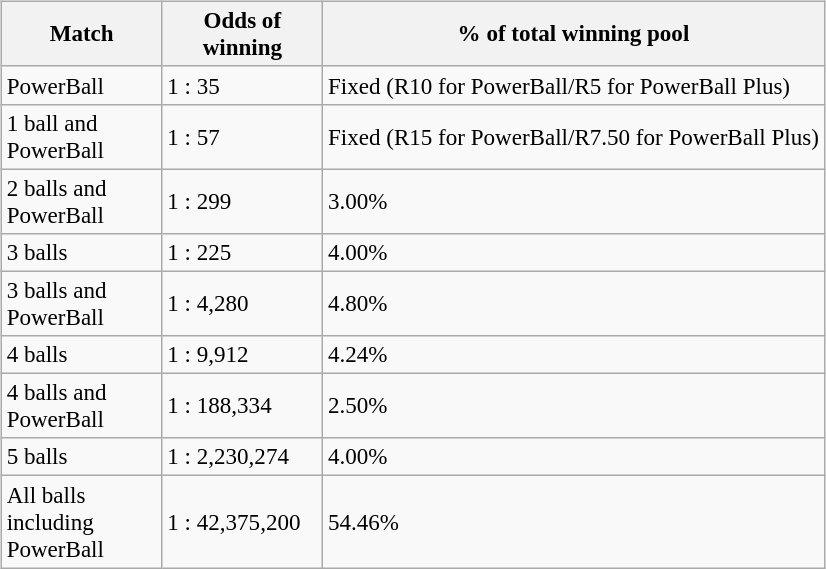<table class="wikitable" style="font-size:96%; float:right;">
<tr>
<th style="width:100px;">Match</th>
<th style="width:100px;">Odds of winning</th>
<th><strong>% of total winning pool</strong></th>
</tr>
<tr>
<td>PowerBall</td>
<td>1 : 35</td>
<td>Fixed (R10 for PowerBall/R5 for PowerBall Plus)</td>
</tr>
<tr>
<td>1 ball and PowerBall</td>
<td>1 : 57</td>
<td>Fixed (R15 for PowerBall/R7.50 for PowerBall Plus)</td>
</tr>
<tr>
<td>2 balls and PowerBall</td>
<td>1 : 299</td>
<td>3.00%</td>
</tr>
<tr>
<td>3 balls</td>
<td>1 : 225</td>
<td>4.00%</td>
</tr>
<tr>
<td>3 balls and PowerBall</td>
<td>1 : 4,280</td>
<td>4.80%</td>
</tr>
<tr>
<td>4 balls</td>
<td>1 : 9,912</td>
<td>4.24%</td>
</tr>
<tr>
<td>4 balls and PowerBall</td>
<td>1 : 188,334</td>
<td>2.50%</td>
</tr>
<tr>
<td>5 balls</td>
<td>1 : 2,230,274</td>
<td>4.00%</td>
</tr>
<tr>
<td>All balls including PowerBall</td>
<td>1 : 42,375,200</td>
<td>54.46%</td>
</tr>
</table>
